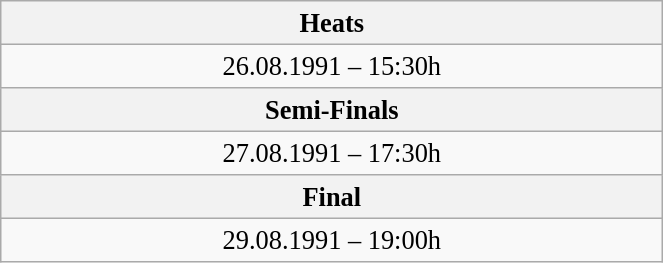<table class="wikitable" style=" text-align:center; font-size:110%;" width="35%">
<tr>
<th colspan="2">Heats</th>
</tr>
<tr>
<td colspan="2">26.08.1991 – 15:30h</td>
</tr>
<tr>
<th colspan="2">Semi-Finals</th>
</tr>
<tr>
<td colspan="2">27.08.1991 – 17:30h</td>
</tr>
<tr>
<th colspan="2">Final</th>
</tr>
<tr>
<td colspan="2">29.08.1991 – 19:00h</td>
</tr>
</table>
